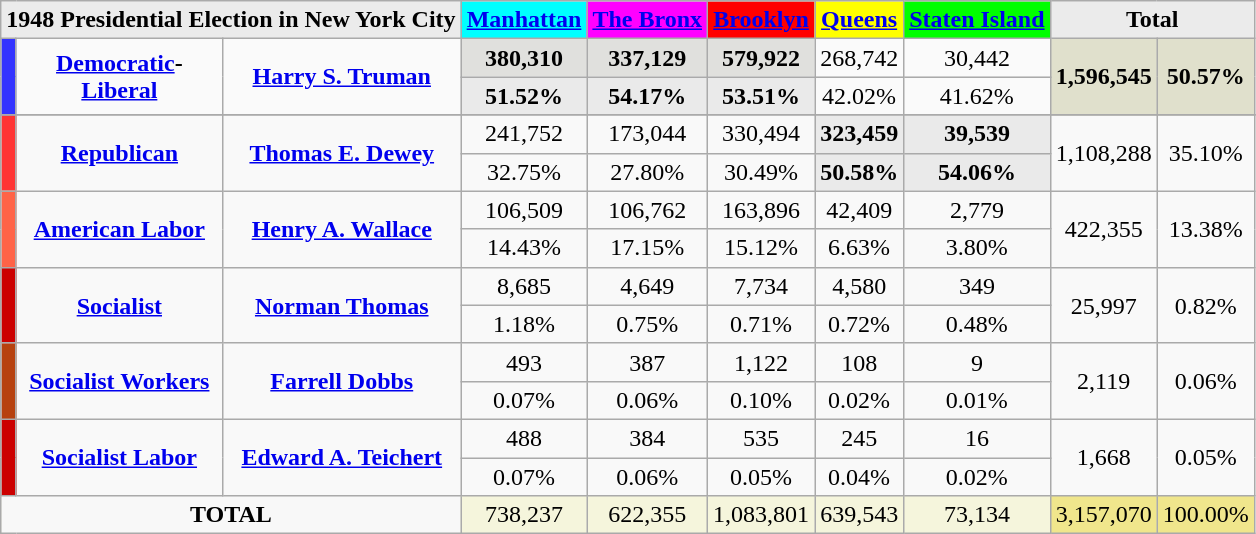<table class="wikitable"  style="text-align:center;">
<tr style="text-align:center;">
<td colspan="3"  style="background:#ebebeb;"><strong>1948 Presidential Election in New York City</strong></td>
<td style="background:aqua;"><strong><a href='#'>Manhattan</a></strong></td>
<td style="background:magenta;"><strong><a href='#'>The Bronx</a></strong></td>
<td style="background:red;"><strong><a href='#'>Brooklyn</a></strong></td>
<td style="background:yellow;"><strong><a href='#'>Queens</a></strong></td>
<td style="background:lime;"><strong><a href='#'>Staten Island</a></strong></td>
<td colspan="2"; style="background:#ebebeb;"><strong>Total</strong></td>
</tr>
<tr style="background:#e0e0dd;">
<th rowspan="2"; style="background-color:#3333FF; width: 3px"></th>
<td rowspan="2"; style="background:#fafafa; style="width: 130px"><strong><a href='#'>Democratic</a>-<br><a href='#'>Liberal</a></strong></td>
<td rowspan="2" style="background:#fafafa; style="text-align:center;"><strong><a href='#'>Harry S. Truman</a></strong></td>
<td><strong>380,310</strong></td>
<td><strong>337,129</strong></td>
<td><strong>579,922</strong></td>
<td style="background:#fafafa;">268,742</td>
<td style="background:#fafafa;">30,442</td>
<td rowspan="2"; style="background:#e0e0cc;"><strong>1,596,545</strong></td>
<td rowspan="2"; style="background:#e0e0cc;"><strong>50.57%</strong></td>
</tr>
<tr style="background:#eaeaea;">
<td><strong>51.52%</strong></td>
<td><strong>54.17%</strong></td>
<td><strong>53.51%</strong></td>
<td style="background:#fafafa;">42.02%</td>
<td style="background:#fafafa;">41.62%</td>
</tr>
<tr style="background:#e0e0dd;">
</tr>
<tr>
<th rowspan="2"; style="background-color:#FF3333; width: 3px"></th>
<td rowspan="2"; style="width: 130px"><strong><a href='#'>Republican</a></strong></td>
<td rowspan="2" text-align:center;"><strong><a href='#'>Thomas E. Dewey</a></strong></td>
<td>241,752</td>
<td>173,044</td>
<td>330,494</td>
<td style="background:#eaeaea;"><strong>323,459</strong></td>
<td style="background:#eaeaea;"><strong>39,539</strong></td>
<td rowspan="2";>1,108,288</td>
<td rowspan="2";>35.10%</td>
</tr>
<tr>
<td>32.75%</td>
<td>27.80%</td>
<td>30.49%</td>
<td style="background:#eaeaea;"><strong>50.58%</strong></td>
<td style="background:#eaeaea;"><strong>54.06%</strong></td>
</tr>
<tr>
<th rowspan="2"; style="background-color:#FF6347; width: 3px"></th>
<td rowspan="2"; style="width: 130px"><strong><a href='#'>American Labor</a></strong></td>
<td rowspan="2" style="text-align:center;"><strong><a href='#'>Henry A. Wallace</a></strong></td>
<td>106,509</td>
<td>106,762</td>
<td>163,896</td>
<td>42,409</td>
<td>2,779</td>
<td rowspan="2";>422,355</td>
<td rowspan="2";>13.38%</td>
</tr>
<tr>
<td>14.43%</td>
<td>17.15%</td>
<td>15.12%</td>
<td>6.63%</td>
<td>3.80%</td>
</tr>
<tr>
<th rowspan="2"; style="background-color:#CC0000; width: 3px"></th>
<td rowspan="2"; style="width: 130px"><strong><a href='#'>Socialist</a></strong></td>
<td rowspan="2" style="text-align:center;"><strong><a href='#'>Norman Thomas</a></strong></td>
<td>8,685</td>
<td>4,649</td>
<td>7,734</td>
<td>4,580</td>
<td>349</td>
<td rowspan="2";>25,997</td>
<td rowspan="2";>0.82%</td>
</tr>
<tr>
<td>1.18%</td>
<td>0.75%</td>
<td>0.71%</td>
<td>0.72%</td>
<td>0.48%</td>
</tr>
<tr>
<th rowspan="2"; style="background-color:#B7410E; width: 3px"></th>
<td rowspan="2"; style="width: 130px"><strong><a href='#'>Socialist Workers</a></strong></td>
<td rowspan="2" style="text-align:center;"><strong><a href='#'>Farrell Dobbs</a></strong></td>
<td>493</td>
<td>387</td>
<td>1,122</td>
<td>108</td>
<td>9</td>
<td rowspan="2";>2,119</td>
<td rowspan="2";>0.06%</td>
</tr>
<tr>
<td>0.07%</td>
<td>0.06%</td>
<td>0.10%</td>
<td>0.02%</td>
<td>0.01%</td>
</tr>
<tr>
<th rowspan="2"; style="background-color:#CC0000; width: 3px"></th>
<td rowspan="2"; style="width: 130px"><strong><a href='#'>Socialist Labor</a></strong></td>
<td rowspan="2" style="text-align:center;"><strong><a href='#'>Edward A. Teichert</a></strong></td>
<td>488</td>
<td>384</td>
<td>535</td>
<td>245</td>
<td>16</td>
<td rowspan="2";>1,668</td>
<td rowspan="2";>0.05%</td>
</tr>
<tr>
<td>0.07%</td>
<td>0.06%</td>
<td>0.05%</td>
<td>0.04%</td>
<td>0.02%</td>
</tr>
<tr style="background:beige;">
<td colspan="3"; style="background:#f8f8f8;"><strong>TOTAL</strong></td>
<td>738,237</td>
<td>622,355</td>
<td>1,083,801</td>
<td>639,543</td>
<td>73,134</td>
<td bgcolor="khaki">3,157,070</td>
<td bgcolor="khaki">100.00%</td>
</tr>
</table>
